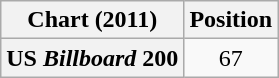<table class="wikitable plainrowheaders">
<tr>
<th>Chart (2011)</th>
<th>Position</th>
</tr>
<tr>
<th scope="row">US <em>Billboard</em> 200</th>
<td style="text-align:center;">67</td>
</tr>
</table>
